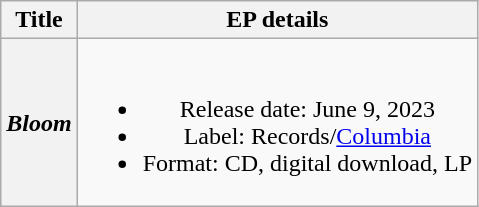<table class="wikitable plainrowheaders" style="text-align:center;">
<tr>
<th scope="col">Title</th>
<th scope="col">EP details</th>
</tr>
<tr>
<th scope="row"><em>Bloom</em></th>
<td><br><ul><li>Release date: June 9, 2023</li><li>Label: Records/<a href='#'>Columbia</a></li><li>Format: CD, digital download, LP</li></ul></td>
</tr>
</table>
